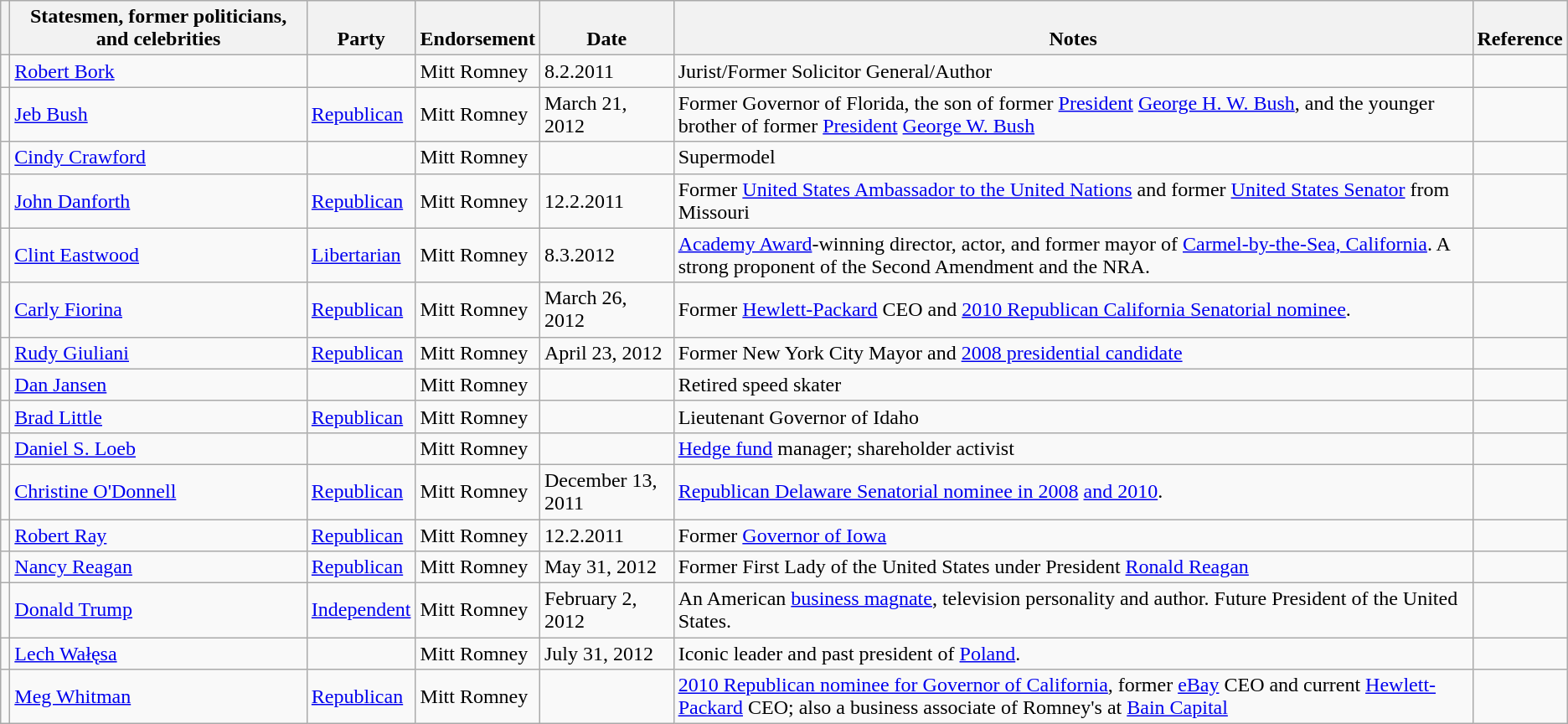<table class="wikitable sortable">
<tr valign=bottom>
<th class="unsortable"></th>
<th>Statesmen, former politicians, and celebrities</th>
<th>Party</th>
<th>Endorsement</th>
<th data-sort-type="date">Date</th>
<th>Notes</th>
<th class="unsortable">Reference</th>
</tr>
<tr>
<td></td>
<td nowrap><a href='#'>Robert Bork</a></td>
<td></td>
<td>Mitt Romney</td>
<td>8.2.2011</td>
<td>Jurist/Former Solicitor General/Author</td>
<td></td>
</tr>
<tr>
<td></td>
<td><a href='#'>Jeb Bush</a></td>
<td><a href='#'>Republican</a></td>
<td>Mitt Romney</td>
<td>March 21, 2012</td>
<td>Former Governor of Florida, the son of former <a href='#'>President</a> <a href='#'>George H. W. Bush</a>, and the younger brother of former <a href='#'>President</a> <a href='#'>George W. Bush</a></td>
<td></td>
</tr>
<tr>
<td></td>
<td><a href='#'>Cindy Crawford</a></td>
<td></td>
<td>Mitt Romney</td>
<td></td>
<td>Supermodel</td>
<td></td>
</tr>
<tr>
<td></td>
<td nowrap><a href='#'>John Danforth</a></td>
<td><a href='#'>Republican</a></td>
<td>Mitt Romney</td>
<td>12.2.2011</td>
<td>Former <a href='#'>United States Ambassador to the United Nations</a> and former <a href='#'>United States Senator</a> from Missouri</td>
<td></td>
</tr>
<tr>
<td></td>
<td nowrap><a href='#'>Clint Eastwood</a></td>
<td><a href='#'>Libertarian</a></td>
<td>Mitt Romney</td>
<td>8.3.2012</td>
<td><a href='#'>Academy Award</a>-winning director, actor, and former mayor of <a href='#'>Carmel-by-the-Sea, California</a>. A strong proponent of the Second Amendment and the NRA.</td>
<td></td>
</tr>
<tr>
<td></td>
<td nowrap><a href='#'>Carly Fiorina</a></td>
<td><a href='#'>Republican</a></td>
<td>Mitt Romney</td>
<td>March 26, 2012</td>
<td>Former <a href='#'>Hewlett-Packard</a> CEO and <a href='#'>2010 Republican California Senatorial nominee</a>.</td>
<td></td>
</tr>
<tr>
<td></td>
<td nowrap><a href='#'>Rudy Giuliani</a></td>
<td><a href='#'>Republican</a></td>
<td>Mitt Romney</td>
<td>April 23, 2012</td>
<td>Former New York City Mayor and <a href='#'>2008 presidential candidate</a></td>
<td></td>
</tr>
<tr>
<td></td>
<td nowrap><a href='#'>Dan Jansen</a></td>
<td></td>
<td>Mitt Romney</td>
<td></td>
<td>Retired speed skater</td>
<td></td>
</tr>
<tr>
<td></td>
<td nowrap><a href='#'>Brad Little</a></td>
<td><a href='#'>Republican</a></td>
<td>Mitt Romney</td>
<td></td>
<td>Lieutenant Governor of Idaho</td>
<td></td>
</tr>
<tr>
<td></td>
<td nowrap><a href='#'>Daniel S. Loeb</a></td>
<td></td>
<td>Mitt Romney</td>
<td></td>
<td><a href='#'>Hedge fund</a> manager; shareholder activist</td>
<td></td>
</tr>
<tr>
<td></td>
<td nowrap><a href='#'>Christine O'Donnell</a></td>
<td><a href='#'>Republican</a></td>
<td>Mitt Romney</td>
<td>December 13, 2011</td>
<td><a href='#'>Republican Delaware Senatorial nominee in 2008</a> <a href='#'>and 2010</a>.</td>
<td></td>
</tr>
<tr>
<td></td>
<td nowrap><a href='#'>Robert Ray</a></td>
<td><a href='#'>Republican</a></td>
<td>Mitt Romney</td>
<td>12.2.2011</td>
<td>Former <a href='#'>Governor of Iowa</a></td>
<td></td>
</tr>
<tr>
<td></td>
<td nowrap><a href='#'>Nancy Reagan</a></td>
<td><a href='#'>Republican</a></td>
<td>Mitt Romney</td>
<td>May 31, 2012</td>
<td>Former First Lady of the United States under President <a href='#'>Ronald Reagan</a></td>
<td></td>
</tr>
<tr>
<td></td>
<td nowrap><a href='#'>Donald Trump</a></td>
<td><a href='#'>Independent</a></td>
<td>Mitt Romney</td>
<td>February 2, 2012</td>
<td>An American <a href='#'>business magnate</a>, television personality and author. Future President of the United States.</td>
<td></td>
</tr>
<tr>
<td></td>
<td nowrap><a href='#'>Lech Wałęsa</a></td>
<td></td>
<td>Mitt Romney</td>
<td>July 31, 2012</td>
<td>Iconic leader and past president of <a href='#'>Poland</a>.</td>
<td></td>
</tr>
<tr>
<td></td>
<td nowrap><a href='#'>Meg Whitman</a></td>
<td><a href='#'>Republican</a></td>
<td>Mitt Romney</td>
<td></td>
<td><a href='#'>2010 Republican nominee for Governor of California</a>, former <a href='#'>eBay</a> CEO and current <a href='#'>Hewlett-Packard</a> CEO; also a business associate of Romney's at <a href='#'>Bain Capital</a></td>
<td></td>
</tr>
</table>
